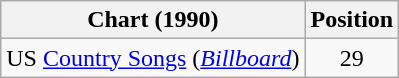<table class="wikitable sortable">
<tr>
<th scope="col">Chart (1990)</th>
<th scope="col">Position</th>
</tr>
<tr>
<td>US <a href='#'>Country Songs</a> (<em><a href='#'>Billboard</a></em>)</td>
<td align="center">29</td>
</tr>
</table>
